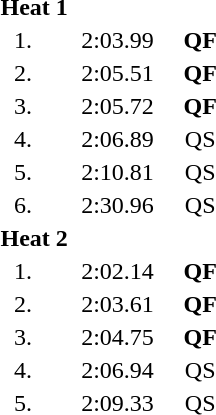<table style="text-align:center">
<tr>
<td colspan=4 align=left><strong>Heat 1</strong></td>
</tr>
<tr>
<td width=30>1.</td>
<td align=left></td>
<td width=80>2:03.99</td>
<td><strong>QF</strong></td>
</tr>
<tr>
<td>2.</td>
<td align=left></td>
<td>2:05.51</td>
<td><strong>QF</strong></td>
</tr>
<tr>
<td>3.</td>
<td align=left></td>
<td>2:05.72</td>
<td><strong>QF</strong></td>
</tr>
<tr>
<td>4.</td>
<td align=left></td>
<td>2:06.89</td>
<td>QS</td>
</tr>
<tr>
<td>5.</td>
<td align=left></td>
<td>2:10.81</td>
<td>QS</td>
</tr>
<tr>
<td>6.</td>
<td align=left></td>
<td>2:30.96</td>
<td>QS</td>
</tr>
<tr>
<td colspan=4 align=left><strong>Heat 2</strong></td>
</tr>
<tr>
<td>1.</td>
<td align=left></td>
<td>2:02.14</td>
<td><strong>QF</strong></td>
</tr>
<tr>
<td>2.</td>
<td align=left></td>
<td>2:03.61</td>
<td><strong>QF</strong></td>
</tr>
<tr>
<td>3.</td>
<td align=left></td>
<td>2:04.75</td>
<td><strong>QF</strong></td>
</tr>
<tr>
<td>4.</td>
<td align=left></td>
<td>2:06.94</td>
<td>QS</td>
</tr>
<tr>
<td>5.</td>
<td align=left></td>
<td>2:09.33</td>
<td>QS</td>
</tr>
</table>
